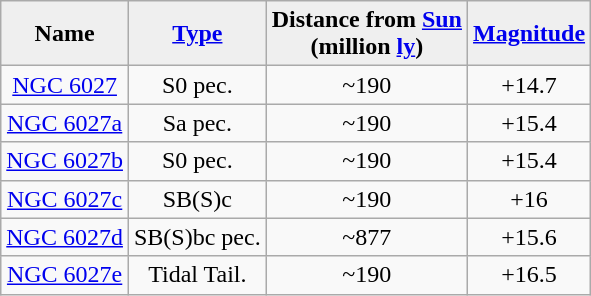<table class="wikitable" style="text-align:center;border-collapse:collapse;" cellpadding="2">
<tr>
<th style="background:#efefef;">Name</th>
<th style="background:#efefef;"><a href='#'>Type</a></th>
<th style="background:#efefef;">Distance from <a href='#'>Sun</a><br>(million <a href='#'>ly</a>)</th>
<th style="background:#efefef;"><a href='#'>Magnitude</a></th>
</tr>
<tr>
<td><a href='#'>NGC 6027</a></td>
<td>S0 pec.</td>
<td>~190</td>
<td>+14.7</td>
</tr>
<tr>
<td><a href='#'>NGC 6027a</a></td>
<td>Sa pec.</td>
<td>~190</td>
<td>+15.4</td>
</tr>
<tr>
<td><a href='#'>NGC 6027b</a></td>
<td>S0 pec.</td>
<td>~190</td>
<td>+15.4</td>
</tr>
<tr>
<td><a href='#'>NGC 6027c</a></td>
<td>SB(S)c</td>
<td>~190</td>
<td>+16</td>
</tr>
<tr>
<td><a href='#'>NGC 6027d</a></td>
<td>SB(S)bc pec.</td>
<td>~877</td>
<td>+15.6</td>
</tr>
<tr>
<td><a href='#'>NGC 6027e</a></td>
<td>Tidal Tail.</td>
<td>~190</td>
<td>+16.5</td>
</tr>
</table>
